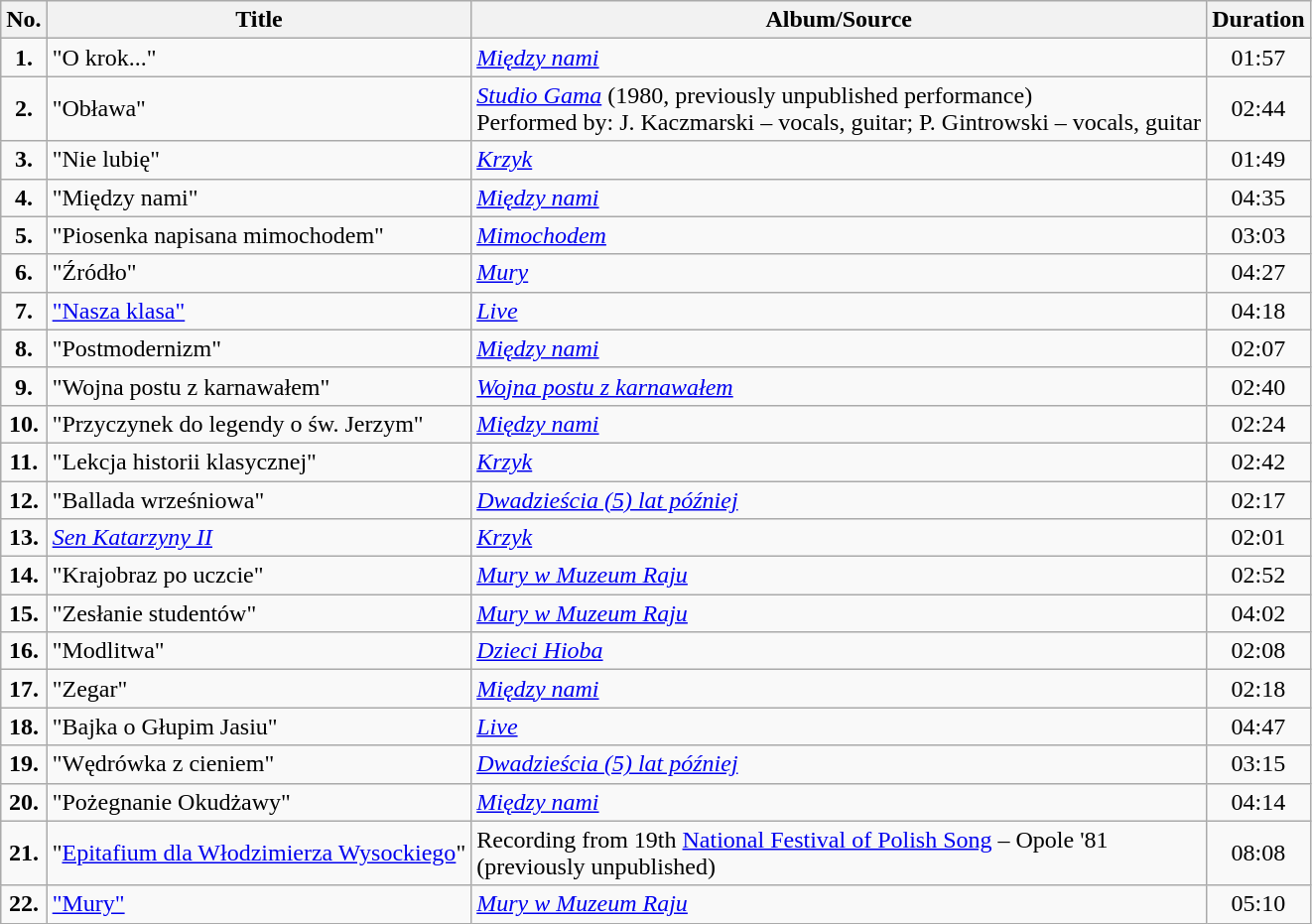<table class="wikitable">
<tr>
<th>No.</th>
<th>Title</th>
<th>Album/Source</th>
<th>Duration</th>
</tr>
<tr>
<td style="text-align:center"><strong>1.</strong></td>
<td>"O krok..."</td>
<td><em><a href='#'>Między nami</a></em></td>
<td style="text-align:center">01:57</td>
</tr>
<tr>
<td style="text-align:center"><strong>2.</strong></td>
<td>"Obława"</td>
<td><em><a href='#'>Studio Gama</a></em> (1980, previously unpublished performance)<br>Performed by: J. Kaczmarski – vocals, guitar; P. Gintrowski – vocals, guitar</td>
<td style="text-align:center">02:44</td>
</tr>
<tr>
<td style="text-align:center"><strong>3.</strong></td>
<td>"Nie lubię"</td>
<td><em><a href='#'>Krzyk</a></em></td>
<td style="text-align:center">01:49</td>
</tr>
<tr>
<td style="text-align:center"><strong>4.</strong></td>
<td>"Między nami"</td>
<td><em><a href='#'>Między nami</a></em></td>
<td style="text-align:center">04:35</td>
</tr>
<tr>
<td style="text-align:center"><strong>5.</strong></td>
<td>"Piosenka napisana mimochodem"</td>
<td><em><a href='#'>Mimochodem</a></em></td>
<td style="text-align:center">03:03</td>
</tr>
<tr>
<td style="text-align:center"><strong>6.</strong></td>
<td>"Źródło"</td>
<td><em><a href='#'>Mury</a></em></td>
<td style="text-align:center">04:27</td>
</tr>
<tr>
<td style="text-align:center"><strong>7.</strong></td>
<td><a href='#'>"Nasza klasa"</a></td>
<td><em><a href='#'>Live</a></em></td>
<td style="text-align:center">04:18</td>
</tr>
<tr>
<td style="text-align:center"><strong>8.</strong></td>
<td>"Postmodernizm"</td>
<td><em><a href='#'>Między nami</a></em></td>
<td style="text-align:center">02:07</td>
</tr>
<tr>
<td style="text-align:center"><strong>9.</strong></td>
<td>"Wojna postu z karnawałem"</td>
<td><em><a href='#'>Wojna postu z karnawałem</a></em></td>
<td style="text-align:center">02:40</td>
</tr>
<tr>
<td style="text-align:center"><strong>10.</strong></td>
<td>"Przyczynek do legendy o św. Jerzym"</td>
<td><em><a href='#'>Między nami</a></em></td>
<td style="text-align:center">02:24</td>
</tr>
<tr>
<td style="text-align:center"><strong>11.</strong></td>
<td>"Lekcja historii klasycznej"</td>
<td><em><a href='#'>Krzyk</a></em></td>
<td style="text-align:center">02:42</td>
</tr>
<tr>
<td style="text-align:center"><strong>12.</strong></td>
<td>"Ballada wrześniowa"</td>
<td><em><a href='#'>Dwadzieścia (5) lat później</a></em></td>
<td style="text-align:center">02:17</td>
</tr>
<tr>
<td style="text-align:center"><strong>13.</strong></td>
<td><em><a href='#'>Sen Katarzyny II</a></em></td>
<td><em><a href='#'>Krzyk</a></em></td>
<td style="text-align:center">02:01</td>
</tr>
<tr>
<td style="text-align:center"><strong>14.</strong></td>
<td>"Krajobraz po uczcie"</td>
<td><em><a href='#'>Mury w Muzeum Raju</a></em></td>
<td style="text-align:center">02:52</td>
</tr>
<tr>
<td style="text-align:center"><strong>15.</strong></td>
<td>"Zesłanie studentów"</td>
<td><em><a href='#'>Mury w Muzeum Raju</a></em></td>
<td style="text-align:center">04:02</td>
</tr>
<tr>
<td style="text-align:center"><strong>16.</strong></td>
<td>"Modlitwa"</td>
<td><em><a href='#'>Dzieci Hioba</a></em></td>
<td style="text-align:center">02:08</td>
</tr>
<tr>
<td style="text-align:center"><strong>17.</strong></td>
<td>"Zegar"</td>
<td><em><a href='#'>Między nami</a></em></td>
<td style="text-align:center">02:18</td>
</tr>
<tr>
<td style="text-align:center"><strong>18.</strong></td>
<td>"Bajka o Głupim Jasiu"</td>
<td><em><a href='#'>Live</a></em></td>
<td style="text-align:center">04:47</td>
</tr>
<tr>
<td style="text-align:center"><strong>19.</strong></td>
<td>"Wędrówka z cieniem"</td>
<td><em><a href='#'>Dwadzieścia (5) lat później</a></em></td>
<td style="text-align:center">03:15</td>
</tr>
<tr>
<td style="text-align:center"><strong>20.</strong></td>
<td>"Pożegnanie Okudżawy"</td>
<td><em><a href='#'>Między nami</a></em></td>
<td style="text-align:center">04:14</td>
</tr>
<tr>
<td style="text-align:center"><strong>21.</strong></td>
<td>"<a href='#'>Epitafium dla Włodzimierza Wysockiego</a>"</td>
<td>Recording from 19th <a href='#'>National Festival of Polish Song</a> – Opole '81<br>(previously unpublished)</td>
<td style="text-align:center">08:08</td>
</tr>
<tr>
<td style="text-align:center"><strong>22.</strong></td>
<td><a href='#'>"Mury"</a></td>
<td><em><a href='#'>Mury w Muzeum Raju</a></em></td>
<td style="text-align:center">05:10</td>
</tr>
</table>
